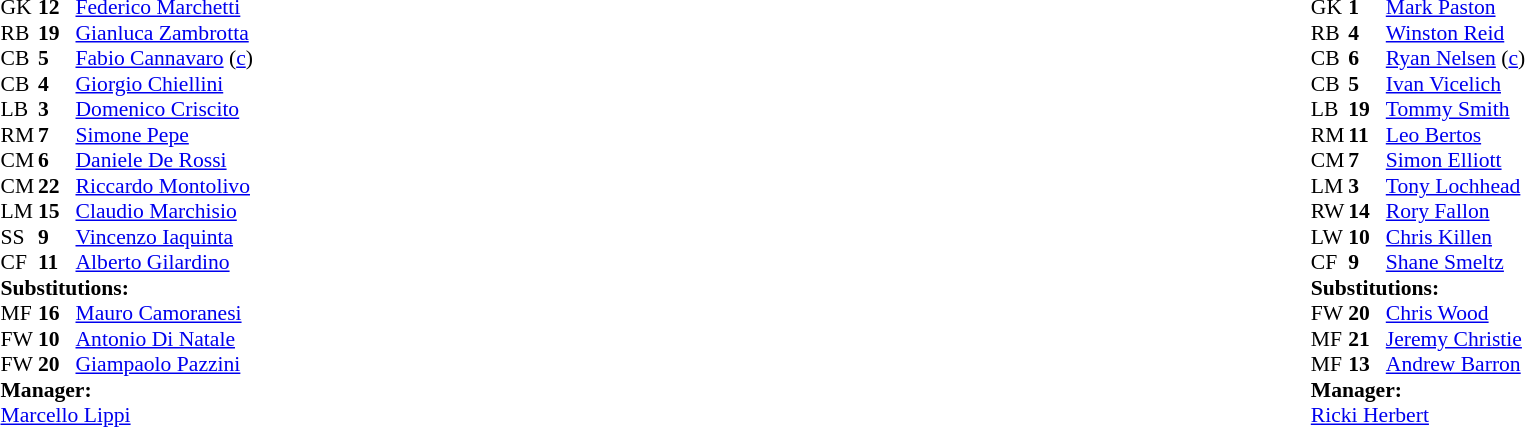<table width="100%">
<tr>
<td valign="top" width="40%"><br><table style="font-size: 90%" cellspacing="0" cellpadding="0">
<tr>
<th width="25"></th>
<th width="25"></th>
</tr>
<tr>
<td>GK</td>
<td><strong>12</strong></td>
<td><a href='#'>Federico Marchetti</a></td>
</tr>
<tr>
<td>RB</td>
<td><strong>19</strong></td>
<td><a href='#'>Gianluca Zambrotta</a></td>
</tr>
<tr>
<td>CB</td>
<td><strong>5</strong></td>
<td><a href='#'>Fabio Cannavaro</a> (<a href='#'>c</a>)</td>
</tr>
<tr>
<td>CB</td>
<td><strong>4</strong></td>
<td><a href='#'>Giorgio Chiellini</a></td>
</tr>
<tr>
<td>LB</td>
<td><strong>3</strong></td>
<td><a href='#'>Domenico Criscito</a></td>
</tr>
<tr>
<td>RM</td>
<td><strong>7</strong></td>
<td><a href='#'>Simone Pepe</a></td>
<td></td>
<td></td>
</tr>
<tr>
<td>CM</td>
<td><strong>6</strong></td>
<td><a href='#'>Daniele De Rossi</a></td>
</tr>
<tr>
<td>CM</td>
<td><strong>22</strong></td>
<td><a href='#'>Riccardo Montolivo</a></td>
</tr>
<tr>
<td>LM</td>
<td><strong>15</strong></td>
<td><a href='#'>Claudio Marchisio</a></td>
<td></td>
<td></td>
</tr>
<tr>
<td>SS</td>
<td><strong>9</strong></td>
<td><a href='#'>Vincenzo Iaquinta</a></td>
</tr>
<tr>
<td>CF</td>
<td><strong>11</strong></td>
<td><a href='#'>Alberto Gilardino</a></td>
<td></td>
<td></td>
</tr>
<tr>
<td colspan=3><strong>Substitutions:</strong></td>
</tr>
<tr>
<td>MF</td>
<td><strong>16</strong></td>
<td><a href='#'>Mauro Camoranesi</a></td>
<td></td>
<td></td>
</tr>
<tr>
<td>FW</td>
<td><strong>10</strong></td>
<td><a href='#'>Antonio Di Natale</a></td>
<td></td>
<td></td>
</tr>
<tr>
<td>FW</td>
<td><strong>20</strong></td>
<td><a href='#'>Giampaolo Pazzini</a></td>
<td></td>
<td></td>
</tr>
<tr>
<td colspan=3><strong>Manager:</strong></td>
</tr>
<tr>
<td colspan=3><a href='#'>Marcello Lippi</a></td>
</tr>
</table>
</td>
<td valign="top"></td>
<td valign="top" width="50%"><br><table style="font-size: 90%" cellspacing="0" cellpadding="0"  align="center">
<tr>
<th width=25></th>
<th width=25></th>
</tr>
<tr>
<td>GK</td>
<td><strong>1</strong></td>
<td><a href='#'>Mark Paston</a></td>
</tr>
<tr>
<td>RB</td>
<td><strong>4</strong></td>
<td><a href='#'>Winston Reid</a></td>
</tr>
<tr>
<td>CB</td>
<td><strong>6</strong></td>
<td><a href='#'>Ryan Nelsen</a> (<a href='#'>c</a>)</td>
<td></td>
</tr>
<tr>
<td>CB</td>
<td><strong>5</strong></td>
<td><a href='#'>Ivan Vicelich</a></td>
<td></td>
<td></td>
</tr>
<tr>
<td>LB</td>
<td><strong>19</strong></td>
<td><a href='#'>Tommy Smith</a></td>
<td></td>
</tr>
<tr>
<td>RM</td>
<td><strong>11</strong></td>
<td><a href='#'>Leo Bertos</a></td>
</tr>
<tr>
<td>CM</td>
<td><strong>7</strong></td>
<td><a href='#'>Simon Elliott</a></td>
</tr>
<tr>
<td>LM</td>
<td><strong>3</strong></td>
<td><a href='#'>Tony Lochhead</a></td>
</tr>
<tr>
<td>RW</td>
<td><strong>14</strong></td>
<td><a href='#'>Rory Fallon</a></td>
<td></td>
<td></td>
</tr>
<tr>
<td>LW</td>
<td><strong>10</strong></td>
<td><a href='#'>Chris Killen</a></td>
<td></td>
<td></td>
</tr>
<tr>
<td>CF</td>
<td><strong>9</strong></td>
<td><a href='#'>Shane Smeltz</a></td>
</tr>
<tr>
<td colspan=3><strong>Substitutions:</strong></td>
</tr>
<tr>
<td>FW</td>
<td><strong>20</strong></td>
<td><a href='#'>Chris Wood</a></td>
<td></td>
<td></td>
</tr>
<tr>
<td>MF</td>
<td><strong>21</strong></td>
<td><a href='#'>Jeremy Christie</a></td>
<td></td>
<td></td>
</tr>
<tr>
<td>MF</td>
<td><strong>13</strong></td>
<td><a href='#'>Andrew Barron</a></td>
<td></td>
<td></td>
</tr>
<tr>
<td colspan=3><strong>Manager:</strong></td>
</tr>
<tr>
<td colspan=4><a href='#'>Ricki Herbert</a></td>
</tr>
</table>
</td>
</tr>
</table>
